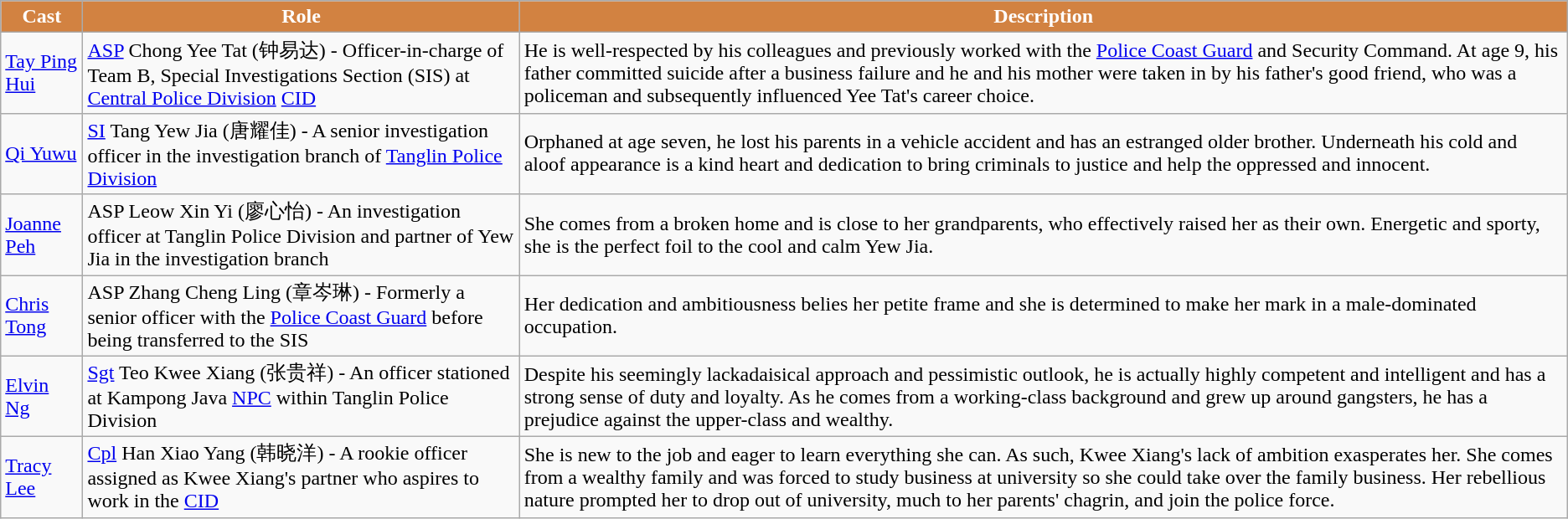<table class="wikitable">
<tr>
<th style="background:#D28241; color:white">Cast</th>
<th style="background:#D28241; color:white">Role</th>
<th style="background:#D28241; color:white">Description</th>
</tr>
<tr>
<td><a href='#'>Tay Ping Hui</a></td>
<td><a href='#'>ASP</a> Chong Yee Tat (钟易达) - Officer-in-charge of Team B, Special Investigations Section (SIS) at <a href='#'>Central Police Division</a> <a href='#'>CID</a></td>
<td>He is well-respected by his colleagues and previously worked with the <a href='#'>Police Coast Guard</a> and Security Command. At age 9, his father committed suicide after a business failure and he and his mother were taken in by his father's good friend, who was a policeman and subsequently influenced Yee Tat's career choice.</td>
</tr>
<tr>
<td><a href='#'>Qi Yuwu</a></td>
<td><a href='#'>SI</a> Tang Yew Jia (唐耀佳) - A senior investigation officer in the investigation branch of <a href='#'>Tanglin Police Division</a></td>
<td>Orphaned at age seven, he lost his parents in a vehicle accident and has an estranged older brother. Underneath his cold and aloof appearance is a kind heart and dedication to bring criminals to justice and help the oppressed and innocent.</td>
</tr>
<tr>
<td><a href='#'>Joanne Peh</a></td>
<td>ASP Leow Xin Yi (廖心怡) - An investigation officer at Tanglin Police Division and partner of Yew Jia in the investigation branch</td>
<td>She comes from a broken home and is close to her grandparents, who effectively raised her as their own. Energetic and sporty, she is the perfect foil to the cool and calm Yew Jia.</td>
</tr>
<tr>
<td><a href='#'>Chris Tong</a></td>
<td>ASP Zhang Cheng Ling (章岑琳) - Formerly a senior officer with the <a href='#'>Police Coast Guard</a> before being transferred to the SIS</td>
<td>Her dedication and ambitiousness belies her petite frame and she is determined to make her mark in a male-dominated occupation.</td>
</tr>
<tr>
<td><a href='#'>Elvin Ng</a></td>
<td><a href='#'>Sgt</a> Teo Kwee Xiang (张贵祥) - An officer stationed at Kampong Java <a href='#'>NPC</a> within Tanglin Police Division</td>
<td>Despite his seemingly lackadaisical approach and pessimistic outlook, he is actually highly competent and intelligent and has a strong sense of duty and loyalty. As he comes from a working-class background and grew up around gangsters, he has a prejudice against the upper-class and wealthy.</td>
</tr>
<tr>
<td><a href='#'>Tracy Lee</a></td>
<td><a href='#'>Cpl</a> Han Xiao Yang (韩晓洋) - A rookie officer assigned as Kwee Xiang's partner who aspires to work in the <a href='#'>CID</a></td>
<td>She is new to the job and eager to learn everything she can. As such, Kwee Xiang's lack of ambition exasperates her. She comes from a wealthy family and was forced to study business at university so she could take over the family business. Her rebellious nature prompted her to drop out of university, much to her parents' chagrin, and join the police force.</td>
</tr>
</table>
